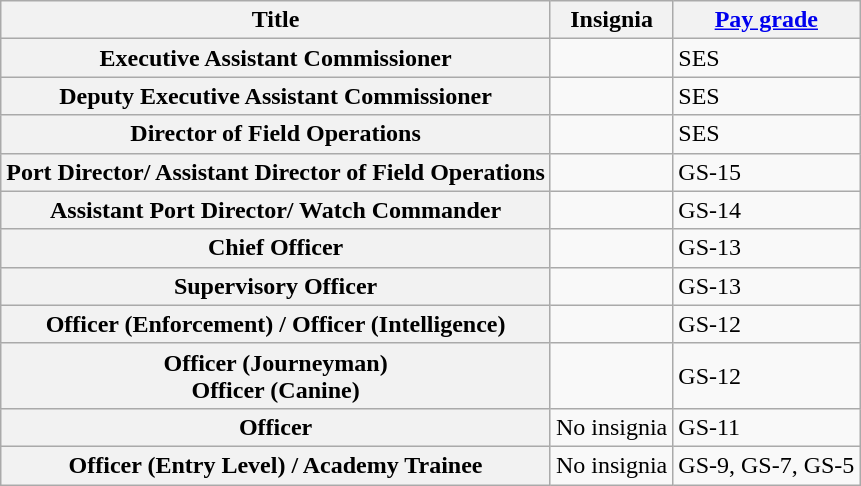<table class="wikitable plainrowheaders">
<tr>
<th scope="col">Title</th>
<th scope="col">Insignia</th>
<th scope="col"><a href='#'>Pay grade</a></th>
</tr>
<tr>
<th scope="row">Executive Assistant Commissioner</th>
<td></td>
<td>SES</td>
</tr>
<tr>
<th scope="row">Deputy Executive Assistant Commissioner</th>
<td></td>
<td>SES</td>
</tr>
<tr>
<th scope="row">Director of Field Operations</th>
<td></td>
<td>SES</td>
</tr>
<tr>
<th scope="row">Port Director/ Assistant Director of Field Operations</th>
<td></td>
<td>GS-15</td>
</tr>
<tr>
<th scope="row">Assistant Port Director/ Watch Commander</th>
<td></td>
<td>GS-14</td>
</tr>
<tr>
<th scope="row">Chief Officer</th>
<td></td>
<td>GS-13</td>
</tr>
<tr>
<th scope="row">Supervisory Officer</th>
<td></td>
<td>GS-13</td>
</tr>
<tr>
<th scope="row">Officer (Enforcement) /  Officer (Intelligence)</th>
<td></td>
<td>GS-12</td>
</tr>
<tr>
<th scope="row">Officer (Journeyman)<br>Officer (Canine)</th>
<td></td>
<td>GS-12</td>
</tr>
<tr>
<th scope="row">Officer</th>
<td>No insignia</td>
<td>GS-11</td>
</tr>
<tr>
<th scope="row">Officer (Entry Level) / Academy Trainee</th>
<td>No insignia</td>
<td>GS-9, GS-7, GS-5</td>
</tr>
</table>
